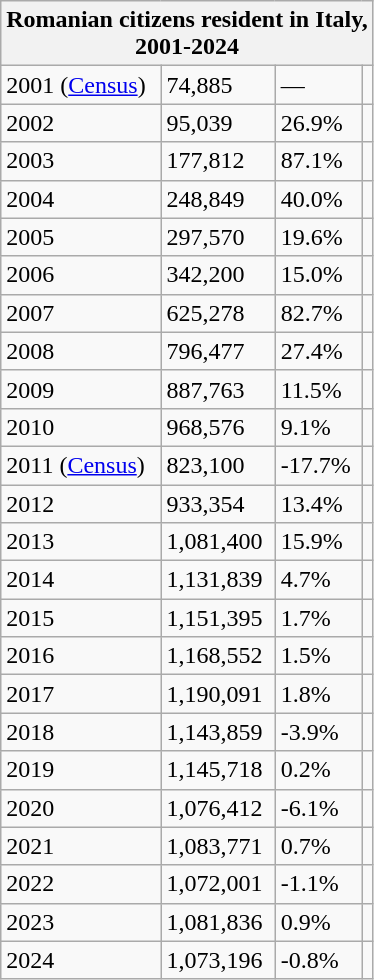<table class="wikitable sortable">
<tr>
<th ! align="center" colspan="4">Romanian citizens resident in Italy,<br>2001-2024</th>
</tr>
<tr>
<td>2001 (<a href='#'>Census</a>)</td>
<td>74,885</td>
<td>—</td>
<td></td>
</tr>
<tr>
<td>2002</td>
<td>95,039</td>
<td>26.9%</td>
<td></td>
</tr>
<tr>
<td>2003</td>
<td>177,812</td>
<td>87.1%</td>
<td></td>
</tr>
<tr>
<td>2004</td>
<td>248,849</td>
<td>40.0%</td>
<td></td>
</tr>
<tr>
<td>2005</td>
<td>297,570</td>
<td>19.6%</td>
<td></td>
</tr>
<tr>
<td>2006</td>
<td>342,200</td>
<td>15.0%</td>
<td></td>
</tr>
<tr>
<td>2007</td>
<td>625,278</td>
<td>82.7%</td>
<td></td>
</tr>
<tr>
<td>2008</td>
<td>796,477</td>
<td>27.4%</td>
<td></td>
</tr>
<tr>
<td>2009</td>
<td>887,763</td>
<td>11.5%</td>
<td></td>
</tr>
<tr>
<td>2010</td>
<td>968,576</td>
<td>9.1%</td>
<td></td>
</tr>
<tr>
<td>2011 (<a href='#'>Census</a>)</td>
<td>823,100</td>
<td>-17.7%</td>
<td></td>
</tr>
<tr>
<td>2012</td>
<td>933,354</td>
<td>13.4%</td>
<td></td>
</tr>
<tr>
<td>2013</td>
<td>1,081,400</td>
<td>15.9%</td>
<td></td>
</tr>
<tr>
<td>2014</td>
<td>1,131,839</td>
<td>4.7%</td>
<td></td>
</tr>
<tr>
<td>2015</td>
<td>1,151,395</td>
<td>1.7%</td>
<td></td>
</tr>
<tr>
<td>2016</td>
<td>1,168,552</td>
<td>1.5%</td>
<td></td>
</tr>
<tr>
<td>2017</td>
<td>1,190,091</td>
<td>1.8%</td>
<td></td>
</tr>
<tr>
<td>2018</td>
<td>1,143,859</td>
<td>-3.9%</td>
<td></td>
</tr>
<tr>
<td>2019</td>
<td>1,145,718</td>
<td>0.2%</td>
<td></td>
</tr>
<tr>
<td>2020</td>
<td>1,076,412</td>
<td>-6.1%</td>
<td></td>
</tr>
<tr>
<td>2021</td>
<td>1,083,771</td>
<td>0.7%</td>
<td></td>
</tr>
<tr>
<td>2022</td>
<td>1,072,001</td>
<td>-1.1%</td>
<td></td>
</tr>
<tr>
<td>2023</td>
<td>1,081,836</td>
<td>0.9%</td>
<td></td>
</tr>
<tr>
<td>2024</td>
<td>1,073,196</td>
<td>-0.8%</td>
<td></td>
</tr>
</table>
